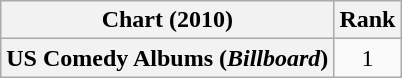<table class="wikitable plainrowheaders">
<tr>
<th scope="col">Chart (2010)</th>
<th scope="col">Rank</th>
</tr>
<tr>
<th scope="row">US Comedy Albums (<em>Billboard</em>)</th>
<td align=center>1</td>
</tr>
</table>
